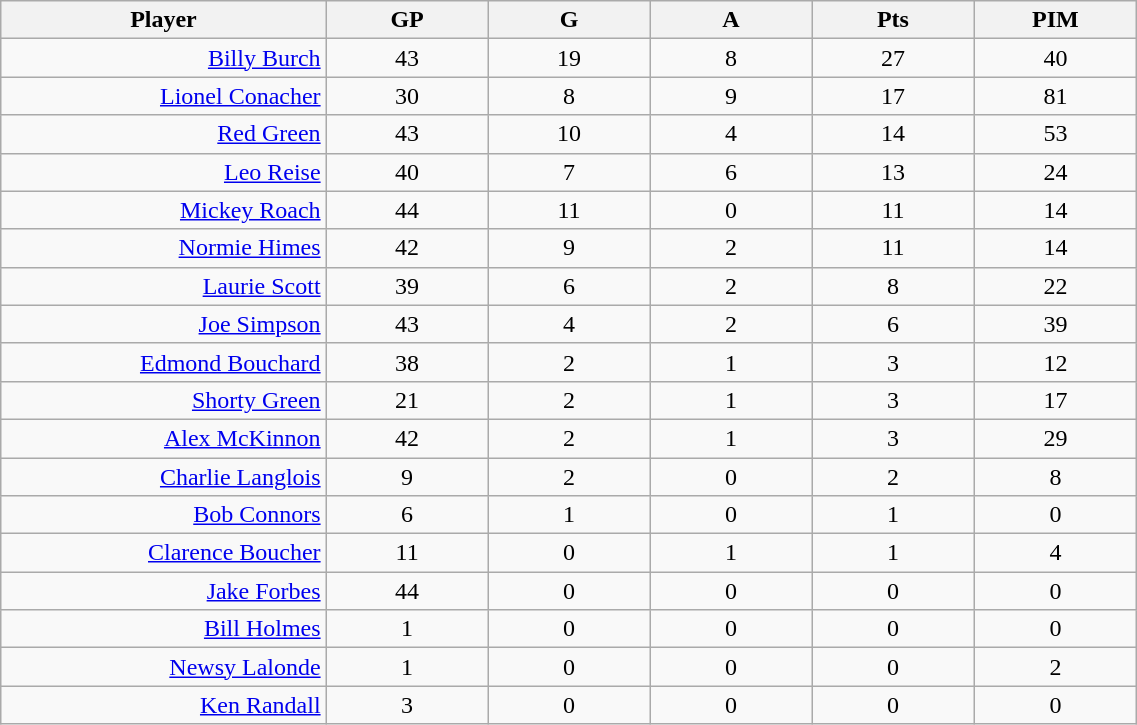<table class="wikitable sortable" width="60%">
<tr ALIGN="center">
<th bgcolor="#DDDDFF" width="10%">Player</th>
<th bgcolor="#DDDDFF" width="5%">GP</th>
<th bgcolor="#DDDDFF" width="5%">G</th>
<th bgcolor="#DDDDFF" width="5%">A</th>
<th bgcolor="#DDDDFF" width="5%">Pts</th>
<th bgcolor="#DDDDFF" width="5%">PIM</th>
</tr>
<tr align="center">
<td align="right"><a href='#'>Billy Burch</a></td>
<td>43</td>
<td>19</td>
<td>8</td>
<td>27</td>
<td>40</td>
</tr>
<tr align="center">
<td align="right"><a href='#'>Lionel Conacher</a></td>
<td>30</td>
<td>8</td>
<td>9</td>
<td>17</td>
<td>81</td>
</tr>
<tr align="center">
<td align="right"><a href='#'>Red Green</a></td>
<td>43</td>
<td>10</td>
<td>4</td>
<td>14</td>
<td>53</td>
</tr>
<tr align="center">
<td align="right"><a href='#'>Leo Reise</a></td>
<td>40</td>
<td>7</td>
<td>6</td>
<td>13</td>
<td>24</td>
</tr>
<tr align="center">
<td align="right"><a href='#'>Mickey Roach</a></td>
<td>44</td>
<td>11</td>
<td>0</td>
<td>11</td>
<td>14</td>
</tr>
<tr align="center">
<td align="right"><a href='#'>Normie Himes</a></td>
<td>42</td>
<td>9</td>
<td>2</td>
<td>11</td>
<td>14</td>
</tr>
<tr align="center">
<td align="right"><a href='#'>Laurie Scott</a></td>
<td>39</td>
<td>6</td>
<td>2</td>
<td>8</td>
<td>22</td>
</tr>
<tr align="center">
<td align="right"><a href='#'>Joe Simpson</a></td>
<td>43</td>
<td>4</td>
<td>2</td>
<td>6</td>
<td>39</td>
</tr>
<tr align="center">
<td align="right"><a href='#'>Edmond Bouchard</a></td>
<td>38</td>
<td>2</td>
<td>1</td>
<td>3</td>
<td>12</td>
</tr>
<tr align="center">
<td align="right"><a href='#'>Shorty Green</a></td>
<td>21</td>
<td>2</td>
<td>1</td>
<td>3</td>
<td>17</td>
</tr>
<tr align="center">
<td align="right"><a href='#'>Alex McKinnon</a></td>
<td>42</td>
<td>2</td>
<td>1</td>
<td>3</td>
<td>29</td>
</tr>
<tr align="center">
<td align="right"><a href='#'>Charlie Langlois</a></td>
<td>9</td>
<td>2</td>
<td>0</td>
<td>2</td>
<td>8</td>
</tr>
<tr align="center">
<td align="right"><a href='#'>Bob Connors</a></td>
<td>6</td>
<td>1</td>
<td>0</td>
<td>1</td>
<td>0</td>
</tr>
<tr align="center">
<td align="right"><a href='#'>Clarence Boucher</a></td>
<td>11</td>
<td>0</td>
<td>1</td>
<td>1</td>
<td>4</td>
</tr>
<tr align="center">
<td align="right"><a href='#'>Jake Forbes</a></td>
<td>44</td>
<td>0</td>
<td>0</td>
<td>0</td>
<td>0</td>
</tr>
<tr align="center">
<td align="right"><a href='#'>Bill Holmes</a></td>
<td>1</td>
<td>0</td>
<td>0</td>
<td>0</td>
<td>0</td>
</tr>
<tr align="center">
<td align="right"><a href='#'>Newsy Lalonde</a></td>
<td>1</td>
<td>0</td>
<td>0</td>
<td>0</td>
<td>2</td>
</tr>
<tr align="center">
<td align="right"><a href='#'>Ken Randall</a></td>
<td>3</td>
<td>0</td>
<td>0</td>
<td>0</td>
<td>0</td>
</tr>
</table>
